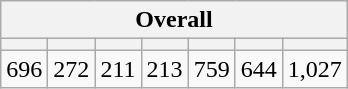<table class="wikitable" style="text-align: center;">
<tr>
<th colspan=7>Overall</th>
</tr>
<tr>
<th style="width:28;"></th>
<th style="width:28;"></th>
<th style="width:28;"></th>
<th style="width:28;"></th>
<th style="width:28;"></th>
<th style="width:28;"></th>
<th style="width:28;"></th>
</tr>
<tr>
<td>696</td>
<td>272</td>
<td>211</td>
<td>213</td>
<td>759</td>
<td>644</td>
<td>1,027</td>
</tr>
</table>
